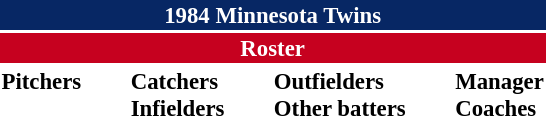<table class="toccolours" style="font-size: 95%;">
<tr>
<th colspan="10" style="background-color: #072764; color: white; text-align: center;">1984 Minnesota Twins</th>
</tr>
<tr>
<td colspan="10" style="background-color: #c6011f; color: white; text-align: center;"><strong>Roster</strong></td>
</tr>
<tr>
<td valign="top"><strong>Pitchers</strong><br>














</td>
<td width="25px"></td>
<td valign="top"><strong>Catchers</strong><br>


<strong>Infielders</strong>








</td>
<td width="25px"></td>
<td valign="top"><strong>Outfielders</strong><br>







<strong>Other batters</strong>


</td>
<td width="25px"></td>
<td valign="top"><strong>Manager</strong><br>
<strong>Coaches</strong>



</td>
</tr>
<tr>
</tr>
</table>
